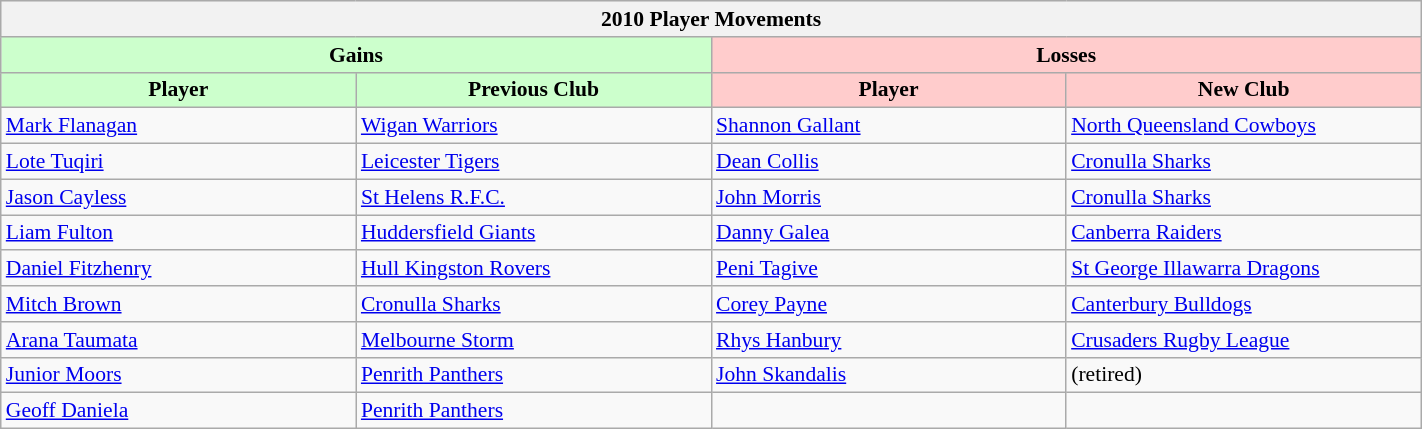<table class="wikitable" width="75%" style="font-size:90%" style="text-align:center;">
<tr bgcolor="#efefef">
<th colspan=4>2010 Player Movements</th>
</tr>
<tr>
<th colspan=2 style="background: #ccffcc;">Gains</th>
<th colspan=2 style="background: #FFCCCC;">Losses</th>
</tr>
<tr>
<th width="25%" style="background: #ccffcc;">Player</th>
<th width="25%" style="background: #ccffcc;">Previous Club</th>
<th width="25%" style="background: #FFCCCC;">Player</th>
<th width="25%" style="background: #FFCCCC;">New Club</th>
</tr>
<tr>
<td><a href='#'>Mark Flanagan</a></td>
<td><a href='#'>Wigan Warriors</a></td>
<td><a href='#'>Shannon Gallant</a></td>
<td><a href='#'>North Queensland Cowboys</a></td>
</tr>
<tr>
<td><a href='#'>Lote Tuqiri</a></td>
<td><a href='#'>Leicester Tigers</a></td>
<td><a href='#'>Dean Collis</a></td>
<td><a href='#'>Cronulla Sharks</a></td>
</tr>
<tr>
<td><a href='#'>Jason Cayless</a></td>
<td><a href='#'>St Helens R.F.C.</a></td>
<td><a href='#'>John Morris</a></td>
<td><a href='#'>Cronulla Sharks</a></td>
</tr>
<tr>
<td><a href='#'>Liam Fulton</a></td>
<td><a href='#'>Huddersfield Giants</a></td>
<td><a href='#'>Danny Galea</a></td>
<td><a href='#'>Canberra Raiders</a></td>
</tr>
<tr>
<td><a href='#'>Daniel Fitzhenry</a></td>
<td><a href='#'>Hull Kingston Rovers</a></td>
<td><a href='#'>Peni Tagive</a></td>
<td><a href='#'>St George Illawarra Dragons</a></td>
</tr>
<tr>
<td><a href='#'>Mitch Brown</a></td>
<td><a href='#'>Cronulla Sharks</a></td>
<td><a href='#'>Corey Payne</a></td>
<td><a href='#'>Canterbury Bulldogs</a></td>
</tr>
<tr>
<td><a href='#'>Arana Taumata</a></td>
<td><a href='#'>Melbourne Storm</a></td>
<td><a href='#'>Rhys Hanbury</a></td>
<td><a href='#'>Crusaders Rugby League</a></td>
</tr>
<tr>
<td><a href='#'>Junior Moors</a></td>
<td><a href='#'>Penrith Panthers</a></td>
<td><a href='#'>John Skandalis</a></td>
<td>(retired)</td>
</tr>
<tr>
<td><a href='#'>Geoff Daniela</a></td>
<td><a href='#'>Penrith Panthers</a></td>
<td></td>
<td></td>
</tr>
</table>
